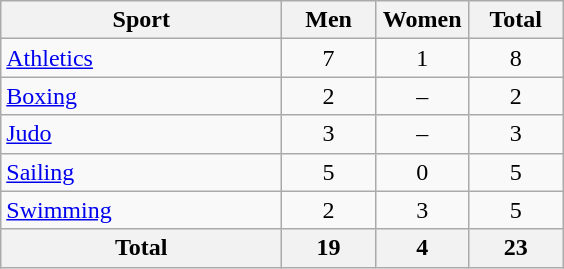<table class="wikitable sortable" style="text-align:center;">
<tr>
<th width=180>Sport</th>
<th width=55>Men</th>
<th width=55>Women</th>
<th width=55>Total</th>
</tr>
<tr>
<td align=left><a href='#'>Athletics</a></td>
<td>7</td>
<td>1</td>
<td>8</td>
</tr>
<tr>
<td align=left><a href='#'>Boxing</a></td>
<td>2</td>
<td>–</td>
<td>2</td>
</tr>
<tr>
<td align=left><a href='#'>Judo</a></td>
<td>3</td>
<td>–</td>
<td>3</td>
</tr>
<tr>
<td align=left><a href='#'>Sailing</a></td>
<td>5</td>
<td>0</td>
<td>5</td>
</tr>
<tr>
<td align=left><a href='#'>Swimming</a></td>
<td>2</td>
<td>3</td>
<td>5</td>
</tr>
<tr>
<th>Total</th>
<th>19</th>
<th>4</th>
<th>23</th>
</tr>
</table>
